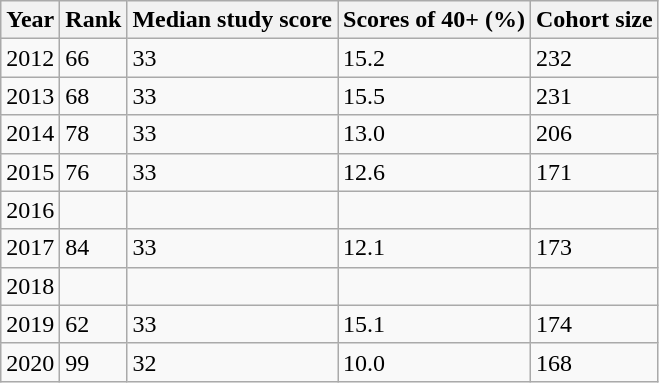<table class="wikitable">
<tr>
<th>Year</th>
<th>Rank</th>
<th>Median study score</th>
<th>Scores of 40+ (%)</th>
<th>Cohort size</th>
</tr>
<tr>
<td>2012</td>
<td>66</td>
<td>33</td>
<td>15.2</td>
<td>232</td>
</tr>
<tr>
<td>2013</td>
<td>68</td>
<td>33</td>
<td>15.5</td>
<td>231</td>
</tr>
<tr>
<td>2014</td>
<td>78</td>
<td>33</td>
<td>13.0</td>
<td>206</td>
</tr>
<tr>
<td>2015</td>
<td>76</td>
<td>33</td>
<td>12.6</td>
<td>171</td>
</tr>
<tr>
<td>2016</td>
<td></td>
<td></td>
<td></td>
<td></td>
</tr>
<tr>
<td>2017</td>
<td>84</td>
<td>33</td>
<td>12.1</td>
<td>173</td>
</tr>
<tr>
<td>2018</td>
<td></td>
<td></td>
<td></td>
<td></td>
</tr>
<tr>
<td>2019</td>
<td>62</td>
<td>33</td>
<td>15.1</td>
<td>174</td>
</tr>
<tr>
<td>2020</td>
<td>99</td>
<td>32</td>
<td>10.0</td>
<td>168</td>
</tr>
</table>
